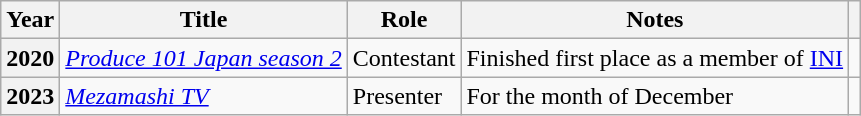<table class="wikitable sortable plainrowheaders">
<tr>
<th scope="col">Year</th>
<th scope="col">Title</th>
<th scope="col">Role</th>
<th scope="col" class="unsortable">Notes</th>
<th scope="col" class="unsortable"></th>
</tr>
<tr>
<th scope="row">2020</th>
<td><em><a href='#'>Produce 101 Japan season 2</a></em></td>
<td>Contestant</td>
<td>Finished first place as a member of <a href='#'>INI</a></td>
<td style="text-align:center"></td>
</tr>
<tr>
<th scope="row">2023</th>
<td><em><a href='#'>Mezamashi TV</a></em></td>
<td>Presenter</td>
<td>For the month of December</td>
<td style="text-align:center"></td>
</tr>
</table>
